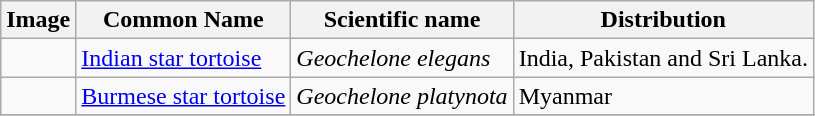<table class="wikitable">
<tr>
<th>Image</th>
<th>Common Name</th>
<th>Scientific name</th>
<th>Distribution</th>
</tr>
<tr>
<td></td>
<td><a href='#'>Indian star tortoise</a></td>
<td><em>Geochelone elegans</em></td>
<td>India, Pakistan and Sri Lanka.</td>
</tr>
<tr>
<td></td>
<td><a href='#'>Burmese star tortoise</a></td>
<td><em>Geochelone platynota</em></td>
<td>Myanmar</td>
</tr>
<tr>
</tr>
</table>
